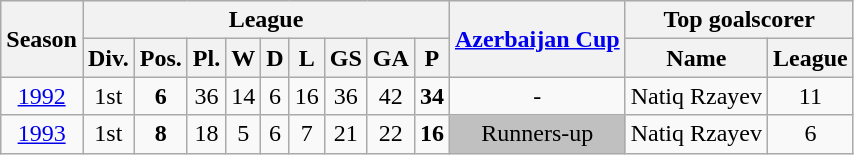<table class="wikitable">
<tr style="background:#efefef;">
<th rowspan="2">Season</th>
<th colspan="9">League</th>
<th rowspan="2"><a href='#'>Azerbaijan Cup</a></th>
<th colspan="2">Top goalscorer</th>
</tr>
<tr>
<th>Div.</th>
<th>Pos.</th>
<th>Pl.</th>
<th>W</th>
<th>D</th>
<th>L</th>
<th>GS</th>
<th>GA</th>
<th>P</th>
<th>Name</th>
<th>League</th>
</tr>
<tr>
<td align=center><a href='#'>1992</a></td>
<td align=center>1st</td>
<td align=center><strong>6</strong></td>
<td align=center>36</td>
<td align=center>14</td>
<td align=center>6</td>
<td align=center>16</td>
<td align=center>36</td>
<td align=center>42</td>
<td align=center><strong>34</strong></td>
<td align=center>-</td>
<td align=center>Natiq Rzayev</td>
<td align=center>11</td>
</tr>
<tr>
<td align=center><a href='#'>1993</a></td>
<td align=center>1st</td>
<td align=center><strong>8</strong></td>
<td align=center>18</td>
<td align=center>5</td>
<td align=center>6</td>
<td align=center>7</td>
<td align=center>21</td>
<td align=center>22</td>
<td align=center><strong>16</strong></td>
<td align=center bgcolor=Silver>Runners-up</td>
<td align=center>Natiq Rzayev</td>
<td align=center>6</td>
</tr>
</table>
